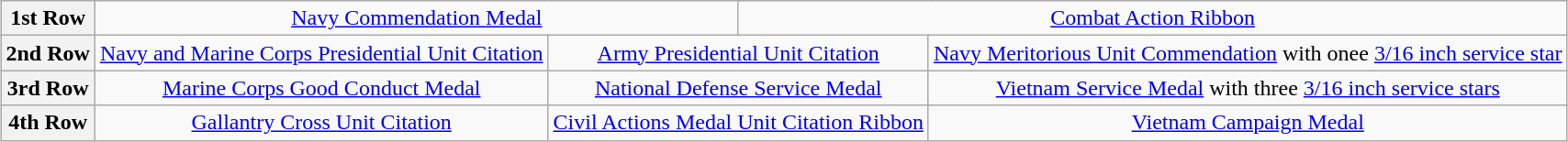<table class="wikitable" style="margin:1em auto; text-align:center;">
<tr>
<th>1st Row</th>
<td colspan="6"><a href='#'>Navy Commendation Medal</a></td>
<td colspan="6"><a href='#'>Combat Action Ribbon</a></td>
</tr>
<tr>
<th>2nd Row</th>
<td colspan="4"><a href='#'>Navy and Marine Corps Presidential Unit Citation</a></td>
<td colspan="4"><a href='#'>Army Presidential Unit Citation</a></td>
<td colspan="4"><a href='#'>Navy Meritorious Unit Commendation</a> with onee <a href='#'>3/16 inch service star</a></td>
</tr>
<tr>
<th>3rd Row</th>
<td colspan="4"><a href='#'>Marine Corps Good Conduct Medal</a></td>
<td colspan="4"><a href='#'>National Defense Service Medal</a></td>
<td colspan="4"><a href='#'>Vietnam Service Medal</a> with three <a href='#'>3/16 inch service stars</a></td>
</tr>
<tr>
<th>4th Row</th>
<td colspan="4"><a href='#'>Gallantry Cross Unit Citation</a></td>
<td colspan="4"><a href='#'>Civil Actions Medal Unit Citation Ribbon</a></td>
<td colspan="4"><a href='#'>Vietnam Campaign Medal</a></td>
</tr>
</table>
